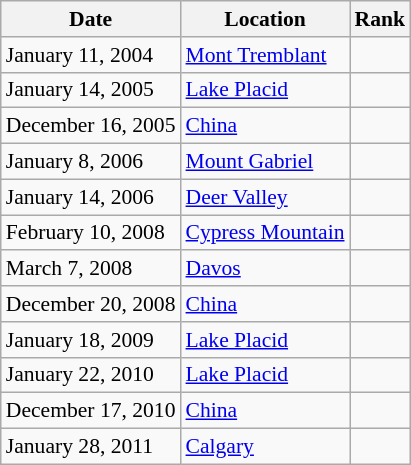<table class="wikitable sortable" style="font-size:90%" style="text-align:center">
<tr>
<th>Date</th>
<th>Location</th>
<th>Rank</th>
</tr>
<tr>
<td>January 11, 2004</td>
<td><a href='#'>Mont Tremblant</a></td>
<td></td>
</tr>
<tr>
<td>January 14, 2005</td>
<td><a href='#'>Lake Placid</a></td>
<td></td>
</tr>
<tr>
<td>December 16, 2005</td>
<td><a href='#'>China</a></td>
<td></td>
</tr>
<tr>
<td>January 8, 2006</td>
<td><a href='#'>Mount Gabriel</a></td>
<td></td>
</tr>
<tr>
<td>January 14, 2006</td>
<td><a href='#'>Deer Valley</a></td>
<td></td>
</tr>
<tr>
<td>February 10, 2008</td>
<td><a href='#'>Cypress Mountain</a></td>
<td></td>
</tr>
<tr>
<td>March 7, 2008</td>
<td><a href='#'>Davos</a></td>
<td></td>
</tr>
<tr>
<td>December 20, 2008</td>
<td><a href='#'>China</a></td>
<td></td>
</tr>
<tr>
<td>January 18, 2009</td>
<td><a href='#'>Lake Placid</a></td>
<td></td>
</tr>
<tr>
<td>January 22, 2010</td>
<td><a href='#'>Lake Placid</a></td>
<td></td>
</tr>
<tr>
<td>December 17, 2010</td>
<td><a href='#'>China</a></td>
<td></td>
</tr>
<tr>
<td>January 28, 2011</td>
<td><a href='#'>Calgary</a></td>
<td></td>
</tr>
</table>
